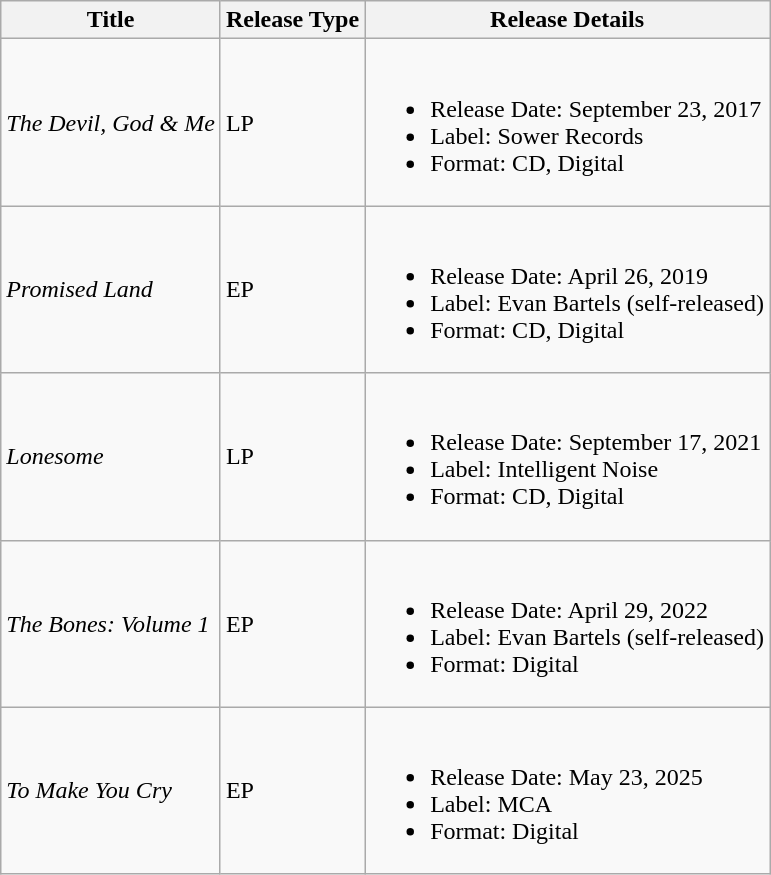<table class="wikitable">
<tr>
<th>Title</th>
<th>Release Type</th>
<th>Release Details</th>
</tr>
<tr>
<td><em>The Devil, God & Me</em></td>
<td>LP</td>
<td><br><ul><li>Release Date: September 23, 2017</li><li>Label: Sower Records</li><li>Format: CD, Digital</li></ul></td>
</tr>
<tr>
<td><em>Promised Land</em></td>
<td>EP</td>
<td><br><ul><li>Release Date: April 26, 2019</li><li>Label: Evan Bartels (self-released)</li><li>Format: CD, Digital</li></ul></td>
</tr>
<tr>
<td><em>Lonesome</em></td>
<td>LP</td>
<td><br><ul><li>Release Date: September 17, 2021</li><li>Label: Intelligent Noise</li><li>Format: CD, Digital</li></ul></td>
</tr>
<tr>
<td><em>The Bones: Volume 1</em></td>
<td>EP</td>
<td><br><ul><li>Release Date: April 29, 2022</li><li>Label: Evan Bartels (self-released)</li><li>Format: Digital</li></ul></td>
</tr>
<tr>
<td><em>To Make You Cry</em></td>
<td>EP</td>
<td><br><ul><li>Release Date: May 23, 2025</li><li>Label: MCA</li><li>Format: Digital</li></ul></td>
</tr>
</table>
